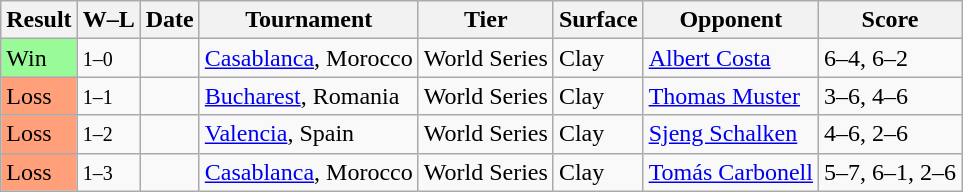<table class="sortable wikitable">
<tr>
<th>Result</th>
<th class="unsortable">W–L</th>
<th>Date</th>
<th>Tournament</th>
<th>Tier</th>
<th>Surface</th>
<th>Opponent</th>
<th class="unsortable">Score</th>
</tr>
<tr>
<td style="background:#98fb98;">Win</td>
<td><small>1–0</small></td>
<td><a href='#'></a></td>
<td><a href='#'>Casablanca</a>, Morocco</td>
<td>World Series</td>
<td>Clay</td>
<td> <a href='#'>Albert Costa</a></td>
<td>6–4, 6–2</td>
</tr>
<tr>
<td style="background:#ffa07a;">Loss</td>
<td><small>1–1</small></td>
<td><a href='#'></a></td>
<td><a href='#'>Bucharest</a>, Romania</td>
<td>World Series</td>
<td>Clay</td>
<td> <a href='#'>Thomas Muster</a></td>
<td>3–6, 4–6</td>
</tr>
<tr>
<td style="background:#ffa07a;">Loss</td>
<td><small>1–2</small></td>
<td><a href='#'></a></td>
<td><a href='#'>Valencia</a>, Spain</td>
<td>World Series</td>
<td>Clay</td>
<td> <a href='#'>Sjeng Schalken</a></td>
<td>4–6, 2–6</td>
</tr>
<tr>
<td style="background:#ffa07a;">Loss</td>
<td><small>1–3</small></td>
<td><a href='#'></a></td>
<td><a href='#'>Casablanca</a>, Morocco</td>
<td>World Series</td>
<td>Clay</td>
<td> <a href='#'>Tomás Carbonell</a></td>
<td>5–7, 6–1, 2–6</td>
</tr>
</table>
